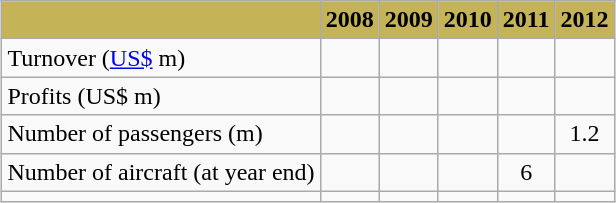<table class="wikitable" style="text-align:center;margin-left:auto;margin-right:auto">
<tr>
<th style="background: #C5B358;"></th>
<th style="background: #C5B358;">2008</th>
<th style="background: #C5B358;">2009</th>
<th style="background: #C5B358;">2010</th>
<th style="background: #C5B358;">2011</th>
<th style="background: #C5B358;">2012</th>
</tr>
<tr>
<td style="text-align:left">Turnover (<a href='#'>US$</a> m)</td>
<td></td>
<td></td>
<td></td>
<td></td>
<td></td>
</tr>
<tr>
<td style="text-align:left">Profits (US$ m)</td>
<td></td>
<td></td>
<td></td>
<td></td>
<td></td>
</tr>
<tr>
<td style="text-align:left">Number of passengers (m)</td>
<td></td>
<td></td>
<td></td>
<td></td>
<td>1.2</td>
</tr>
<tr>
<td style="text-align:left">Number of aircraft (at year end)</td>
<td></td>
<td></td>
<td></td>
<td>6</td>
<td></td>
</tr>
<tr>
<td style="text-align:left"></td>
<td></td>
<td></td>
<td></td>
<td></td>
<td></td>
</tr>
</table>
